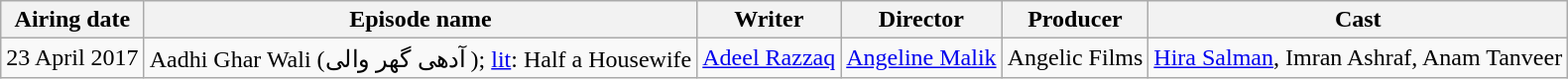<table class="wikitable plainrowheaders">
<tr>
<th>Airing date</th>
<th>Episode name</th>
<th>Writer</th>
<th>Director</th>
<th>Producer</th>
<th>Cast</th>
</tr>
<tr>
<td>23 April 2017</td>
<td>Aadhi Ghar Wali (آدھی گھر والی ); <a href='#'>lit</a>: Half a Housewife</td>
<td><a href='#'>Adeel Razzaq</a></td>
<td><a href='#'>Angeline Malik</a></td>
<td>Angelic Films</td>
<td><a href='#'>Hira Salman</a>, Imran Ashraf, Anam Tanveer</td>
</tr>
</table>
